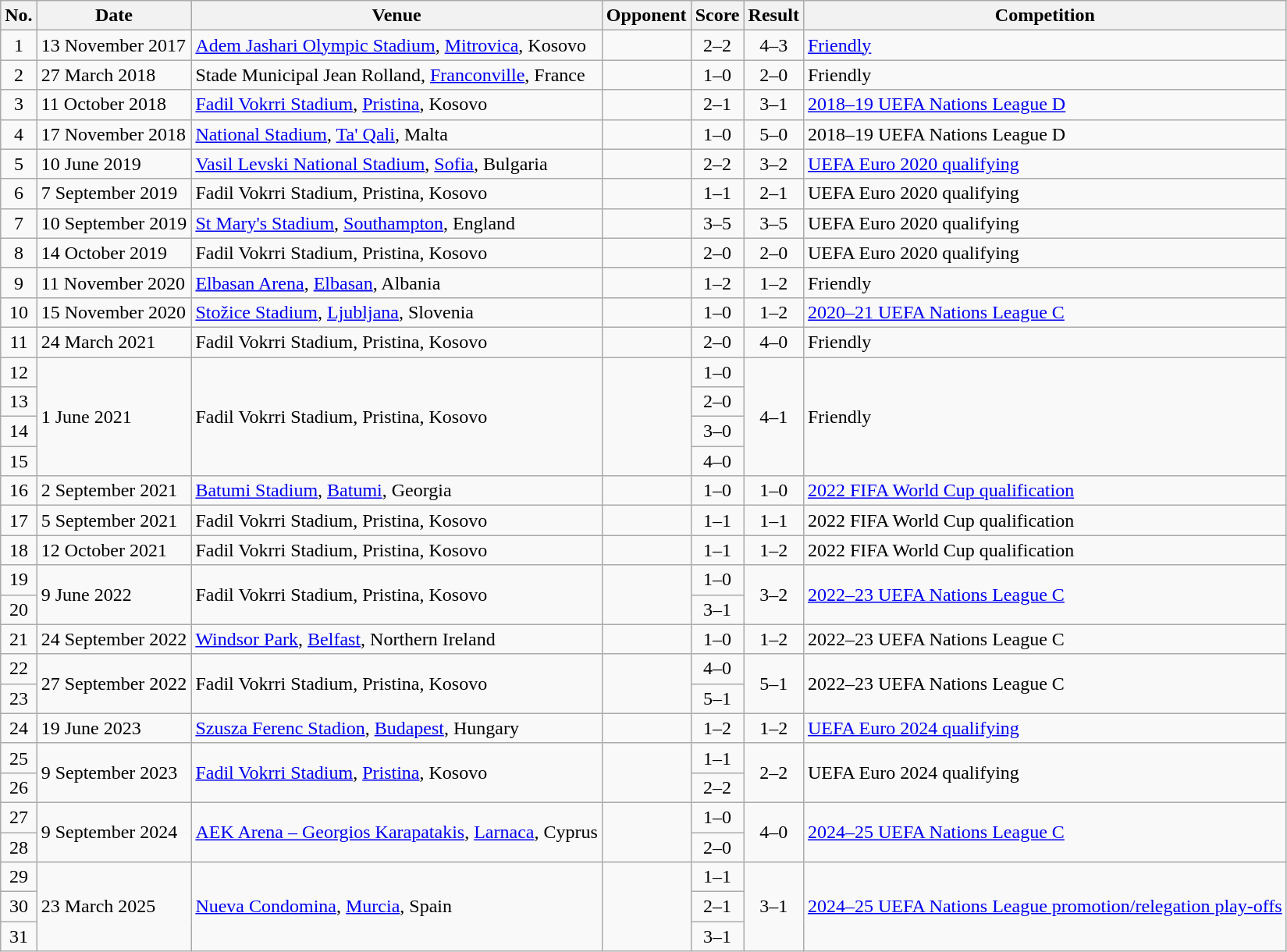<table class="wikitable sortable">
<tr>
<th scope="col">No.</th>
<th scope="col">Date</th>
<th scope="col">Venue</th>
<th scope="col">Opponent</th>
<th scope="col">Score</th>
<th scope="col">Result</th>
<th scope="col">Competition</th>
</tr>
<tr>
<td align="center">1</td>
<td>13 November 2017</td>
<td><a href='#'>Adem Jashari Olympic Stadium</a>, <a href='#'>Mitrovica</a>, Kosovo</td>
<td></td>
<td align="center">2–2</td>
<td align="center">4–3</td>
<td><a href='#'>Friendly</a></td>
</tr>
<tr>
<td align="center">2</td>
<td>27 March 2018</td>
<td>Stade Municipal Jean Rolland, <a href='#'>Franconville</a>, France</td>
<td></td>
<td align="center">1–0</td>
<td align="center">2–0</td>
<td>Friendly</td>
</tr>
<tr>
<td align="center">3</td>
<td>11 October 2018</td>
<td><a href='#'>Fadil Vokrri Stadium</a>, <a href='#'>Pristina</a>, Kosovo</td>
<td></td>
<td align="center">2–1</td>
<td align="center">3–1</td>
<td><a href='#'>2018–19 UEFA Nations League D</a></td>
</tr>
<tr>
<td align="center">4</td>
<td>17 November 2018</td>
<td><a href='#'>National Stadium</a>, <a href='#'>Ta' Qali</a>, Malta</td>
<td></td>
<td align="center">1–0</td>
<td align="center">5–0</td>
<td>2018–19 UEFA Nations League D</td>
</tr>
<tr>
<td align="center">5</td>
<td>10 June 2019</td>
<td><a href='#'>Vasil Levski National Stadium</a>, <a href='#'>Sofia</a>, Bulgaria</td>
<td></td>
<td align="center">2–2</td>
<td align="center">3–2</td>
<td><a href='#'>UEFA Euro 2020 qualifying</a></td>
</tr>
<tr>
<td align="center">6</td>
<td>7 September 2019</td>
<td>Fadil Vokrri Stadium, Pristina, Kosovo</td>
<td></td>
<td align="center">1–1</td>
<td align="center">2–1</td>
<td>UEFA Euro 2020 qualifying</td>
</tr>
<tr>
<td align="center">7</td>
<td>10 September 2019</td>
<td><a href='#'>St Mary's Stadium</a>, <a href='#'>Southampton</a>, England</td>
<td></td>
<td align="center">3–5</td>
<td align="center">3–5</td>
<td>UEFA Euro 2020 qualifying</td>
</tr>
<tr>
<td align="center">8</td>
<td>14 October 2019</td>
<td>Fadil Vokrri Stadium, Pristina, Kosovo</td>
<td></td>
<td align="center">2–0</td>
<td align="center">2–0</td>
<td>UEFA Euro 2020 qualifying</td>
</tr>
<tr>
<td align="center">9</td>
<td>11 November 2020</td>
<td><a href='#'>Elbasan Arena</a>, <a href='#'>Elbasan</a>, Albania</td>
<td></td>
<td align="center">1–2</td>
<td align="center">1–2</td>
<td>Friendly</td>
</tr>
<tr>
<td align="center">10</td>
<td>15 November 2020</td>
<td><a href='#'>Stožice Stadium</a>, <a href='#'>Ljubljana</a>, Slovenia</td>
<td></td>
<td align="center">1–0</td>
<td align="center">1–2</td>
<td><a href='#'>2020–21 UEFA Nations League C</a></td>
</tr>
<tr>
<td align="center">11</td>
<td>24 March 2021</td>
<td>Fadil Vokrri Stadium, Pristina, Kosovo</td>
<td></td>
<td align="center">2–0</td>
<td align="center">4–0</td>
<td>Friendly</td>
</tr>
<tr>
<td align="center">12</td>
<td rowspan="4">1 June 2021</td>
<td rowspan="4">Fadil Vokrri Stadium, Pristina, Kosovo</td>
<td rowspan="4"></td>
<td align="center">1–0</td>
<td rowspan="4" align="center">4–1</td>
<td rowspan="4">Friendly</td>
</tr>
<tr>
<td align="center">13</td>
<td align="center">2–0</td>
</tr>
<tr>
<td align="center">14</td>
<td align="center">3–0</td>
</tr>
<tr>
<td align="center">15</td>
<td align="center">4–0</td>
</tr>
<tr>
<td align="center">16</td>
<td>2 September 2021</td>
<td><a href='#'>Batumi Stadium</a>, <a href='#'>Batumi</a>, Georgia</td>
<td></td>
<td align="center">1–0</td>
<td align="center">1–0</td>
<td><a href='#'>2022 FIFA World Cup qualification</a></td>
</tr>
<tr>
<td align="center">17</td>
<td>5 September 2021</td>
<td>Fadil Vokrri Stadium, Pristina, Kosovo</td>
<td></td>
<td align="center">1–1</td>
<td align="center">1–1</td>
<td>2022 FIFA World Cup qualification</td>
</tr>
<tr>
<td align="center">18</td>
<td>12 October 2021</td>
<td>Fadil Vokrri Stadium, Pristina, Kosovo</td>
<td></td>
<td align="center">1–1</td>
<td align="center">1–2</td>
<td>2022 FIFA World Cup qualification</td>
</tr>
<tr>
<td align="center">19</td>
<td rowspan="2">9 June 2022</td>
<td rowspan="2">Fadil Vokrri Stadium, Pristina, Kosovo</td>
<td rowspan="2"></td>
<td align="center">1–0</td>
<td rowspan="2" align="center">3–2</td>
<td rowspan="2"><a href='#'>2022–23 UEFA Nations League C</a></td>
</tr>
<tr>
<td align="center">20</td>
<td align="center">3–1</td>
</tr>
<tr>
<td align="center">21</td>
<td>24 September 2022</td>
<td><a href='#'>Windsor Park</a>, <a href='#'>Belfast</a>, Northern Ireland</td>
<td></td>
<td align="center">1–0</td>
<td align="center">1–2</td>
<td>2022–23 UEFA Nations League C</td>
</tr>
<tr>
<td align="center">22</td>
<td rowspan="2">27 September 2022</td>
<td rowspan="2">Fadil Vokrri Stadium, Pristina, Kosovo</td>
<td rowspan="2"></td>
<td align="center">4–0</td>
<td rowspan="2" align="center">5–1</td>
<td rowspan="2">2022–23 UEFA Nations League C</td>
</tr>
<tr>
<td align="center">23</td>
<td align="center">5–1</td>
</tr>
<tr>
<td align="center">24</td>
<td>19 June 2023</td>
<td><a href='#'>Szusza Ferenc Stadion</a>, <a href='#'>Budapest</a>, Hungary</td>
<td></td>
<td align="center">1–2</td>
<td align="center">1–2</td>
<td><a href='#'>UEFA Euro 2024 qualifying</a></td>
</tr>
<tr>
<td align="center">25</td>
<td rowspan="2">9 September 2023</td>
<td rowspan="2"><a href='#'>Fadil Vokrri Stadium</a>, <a href='#'>Pristina</a>, Kosovo</td>
<td rowspan="2"></td>
<td align="center">1–1</td>
<td rowspan="2" align="center">2–2</td>
<td rowspan="2">UEFA Euro 2024 qualifying</td>
</tr>
<tr>
<td align="center">26</td>
<td align="center">2–2</td>
</tr>
<tr>
<td align="center">27</td>
<td rowspan="2">9 September 2024</td>
<td rowspan="2"><a href='#'>AEK Arena – Georgios Karapatakis</a>, <a href='#'>Larnaca</a>, Cyprus</td>
<td rowspan="2"></td>
<td align="center">1–0</td>
<td rowspan="2" align="center">4–0</td>
<td rowspan="2"><a href='#'>2024–25 UEFA Nations League C</a></td>
</tr>
<tr>
<td align="center">28</td>
<td align="center">2–0</td>
</tr>
<tr>
<td align="center">29</td>
<td rowspan="3">23 March 2025</td>
<td rowspan="3"><a href='#'>Nueva Condomina</a>, <a href='#'>Murcia</a>, Spain</td>
<td rowspan="3"></td>
<td align="center">1–1</td>
<td rowspan="3" align="center">3–1</td>
<td rowspan="3"><a href='#'>2024–25 UEFA Nations League promotion/relegation play-offs</a></td>
</tr>
<tr>
<td align="center">30</td>
<td align="center">2–1</td>
</tr>
<tr>
<td align="center">31</td>
<td align="center">3–1</td>
</tr>
</table>
